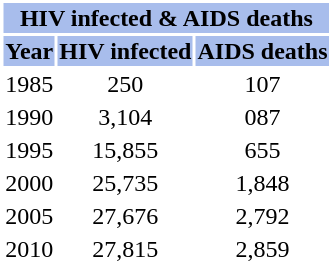<table class="toccolours" style="clear:right; float:right; background:#ffffff; margin: 0 0 0.5em 1em; width:220">
<tr>
<th style="background:#A8BDEC" align="center" colspan=3>HIV infected & AIDS deaths</th>
</tr>
<tr>
<td style="text-align:center;background:#A8BDEC"><strong>Year</strong></td>
<td style="text-align:center;background:#A8BDEC"><strong>HIV infected</strong></td>
<td style="text-align:center;background:#A8BDEC"><strong>AIDS deaths</strong></td>
</tr>
<tr>
<td>1985</td>
<td style="text-align:center;">250</td>
<td style="text-align:center;">107</td>
</tr>
<tr>
<td>1990</td>
<td style="text-align:center;">3,104</td>
<td style="text-align:center;">087</td>
</tr>
<tr>
<td>1995</td>
<td style="text-align:center;">15,855</td>
<td style="text-align:center;">655</td>
</tr>
<tr>
<td>2000</td>
<td style="text-align:center;">25,735</td>
<td style="text-align:center;">1,848</td>
</tr>
<tr>
<td>2005</td>
<td style="text-align:center;">27,676</td>
<td style="text-align:center;">2,792</td>
</tr>
<tr>
<td>2010</td>
<td style="text-align:center;">27,815</td>
<td style="text-align:center;">2,859</td>
</tr>
</table>
